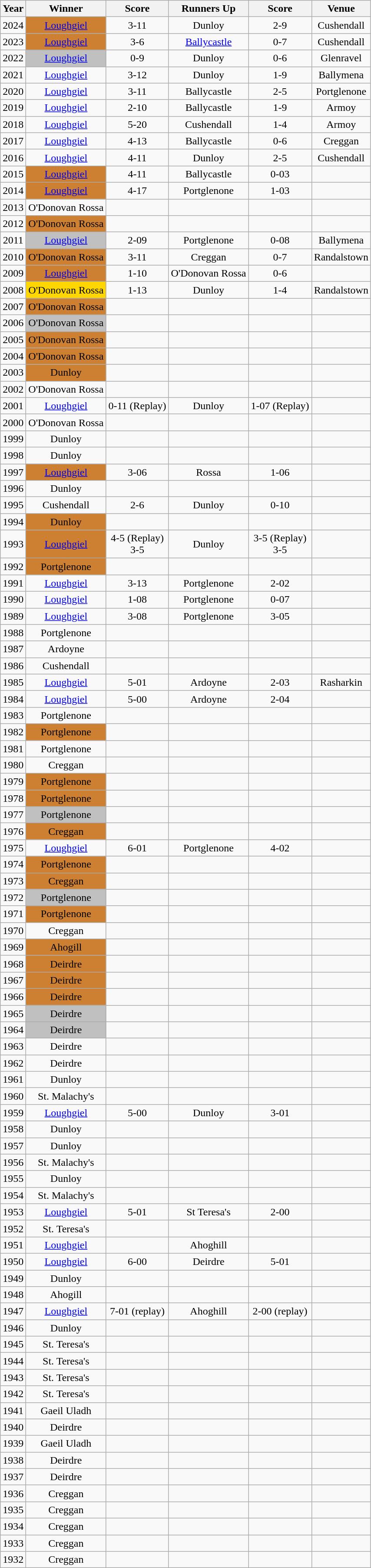<table class="wikitable sortable" style="text-align:center;">
<tr>
<th>Year</th>
<th>Winner</th>
<th>Score</th>
<th>Runners Up</th>
<th>Score</th>
<th>Venue</th>
</tr>
<tr>
<td>2024</td>
<td style="background-color:#CD7F32"><a href='#'>Loughgiel</a></td>
<td>3-11</td>
<td>Dunloy</td>
<td>2-9</td>
<td>Cushendall</td>
</tr>
<tr>
<td>2023</td>
<td style="background-color:#CD7F32"><a href='#'>Loughgiel</a></td>
<td>3-6</td>
<td><a href='#'>Ballycastle</a></td>
<td>0-7</td>
<td>Cushendall</td>
</tr>
<tr>
<td>2022</td>
<td style="background-color:#C0C0C0"><a href='#'>Loughgiel</a></td>
<td>0-9</td>
<td>Dunloy</td>
<td>0-6</td>
<td>Glenravel</td>
</tr>
<tr>
<td>2021</td>
<td><a href='#'>Loughgiel</a></td>
<td>3-12</td>
<td>Dunloy</td>
<td>1-9</td>
<td>Ballymena</td>
</tr>
<tr>
<td>2020</td>
<td><a href='#'>Loughgiel</a></td>
<td>3-11</td>
<td>Ballycastle</td>
<td>2-5</td>
<td>Portglenone</td>
</tr>
<tr>
<td>2019</td>
<td><a href='#'>Loughgiel</a></td>
<td>2-10</td>
<td>Ballycastle</td>
<td>1-9</td>
<td>Armoy</td>
</tr>
<tr>
<td>2018</td>
<td><a href='#'>Loughgiel</a></td>
<td>5-20</td>
<td>Cushendall</td>
<td>1-4</td>
<td>Armoy</td>
</tr>
<tr>
<td>2017</td>
<td><a href='#'>Loughgiel</a></td>
<td>4-13</td>
<td>Ballycastle</td>
<td>0-6</td>
<td>Creggan</td>
</tr>
<tr>
<td>2016</td>
<td><a href='#'>Loughgiel</a></td>
<td>4-11</td>
<td>Dunloy</td>
<td>2-5</td>
<td>Cushendall</td>
</tr>
<tr>
<td>2015</td>
<td style="background-color:#CD7F32"><a href='#'>Loughgiel</a></td>
<td>4-11</td>
<td>Ballycastle</td>
<td>0-03</td>
<td></td>
</tr>
<tr>
<td>2014</td>
<td style="background-color:#CD7F32"><a href='#'>Loughgiel</a></td>
<td>4-17</td>
<td>Portglenone</td>
<td>1-03</td>
<td></td>
</tr>
<tr>
<td>2013</td>
<td>O'Donovan Rossa</td>
<td></td>
<td></td>
<td></td>
<td></td>
</tr>
<tr>
<td>2012</td>
<td style="background-color:#CD7F32">O'Donovan Rossa</td>
<td></td>
<td></td>
<td></td>
<td></td>
</tr>
<tr>
<td>2011</td>
<td style="background-color:#C0C0C0"><a href='#'>Loughgiel</a></td>
<td>2-09</td>
<td>Portglenone</td>
<td>0-08</td>
<td>Ballymena</td>
</tr>
<tr>
<td>2010</td>
<td style="background-color:#CD7F32">O'Donovan Rossa</td>
<td>3-11</td>
<td>Creggan</td>
<td>0-7</td>
<td>Randalstown</td>
</tr>
<tr>
<td>2009</td>
<td style="background-color:#CD7F32"><a href='#'>Loughgiel</a></td>
<td>1-10</td>
<td>O'Donovan Rossa</td>
<td>0-6</td>
<td></td>
</tr>
<tr>
<td>2008</td>
<td style="background-color:#FFD700">O'Donovan Rossa</td>
<td>1-13</td>
<td>Dunloy</td>
<td>1-4</td>
<td>Randalstown</td>
</tr>
<tr>
<td>2007</td>
<td style="background-color:#CD7F32">O'Donovan Rossa</td>
<td></td>
<td></td>
<td></td>
<td></td>
</tr>
<tr>
<td>2006</td>
<td style="background-color:#C0C0C0">O'Donovan Rossa</td>
<td></td>
<td></td>
<td></td>
<td></td>
</tr>
<tr>
<td>2005</td>
<td style="background-color:#CD7F32">O'Donovan Rossa</td>
<td></td>
<td></td>
<td></td>
<td></td>
</tr>
<tr>
<td>2004</td>
<td style="background-color:#CD7F32">O'Donovan Rossa</td>
<td></td>
<td></td>
<td></td>
<td></td>
</tr>
<tr>
<td>2003</td>
<td style="background-color:#CD7F32">Dunloy</td>
<td></td>
<td></td>
<td></td>
<td></td>
</tr>
<tr>
<td>2002</td>
<td>O'Donovan Rossa</td>
<td></td>
<td></td>
<td></td>
<td></td>
</tr>
<tr>
<td>2001</td>
<td><a href='#'>Loughgiel</a></td>
<td>0-11 (Replay)</td>
<td>Dunloy</td>
<td>1-07 (Replay)</td>
<td></td>
</tr>
<tr>
<td>2000</td>
<td>O'Donovan Rossa</td>
<td></td>
<td></td>
<td></td>
<td></td>
</tr>
<tr>
<td>1999</td>
<td>Dunloy</td>
<td></td>
<td></td>
<td></td>
<td></td>
</tr>
<tr>
<td>1998</td>
<td>Dunloy</td>
<td></td>
<td></td>
<td></td>
<td></td>
</tr>
<tr>
<td>1997</td>
<td style="background-color:#CD7F32"><a href='#'>Loughgiel</a></td>
<td>3-06</td>
<td>Rossa</td>
<td>1-06</td>
<td></td>
</tr>
<tr>
<td>1996</td>
<td>Dunloy</td>
<td></td>
<td></td>
<td></td>
<td></td>
</tr>
<tr>
<td>1995</td>
<td>Cushendall</td>
<td>2-6</td>
<td>Dunloy</td>
<td>0-10</td>
<td></td>
</tr>
<tr>
<td>1994</td>
<td style="background-color:#CD7F32">Dunloy</td>
<td></td>
<td></td>
<td></td>
<td></td>
</tr>
<tr>
<td>1993</td>
<td style="background-color:#CD7F32"><a href='#'>Loughgiel</a></td>
<td>4-5 (Replay)<br>3-5</td>
<td>Dunloy</td>
<td>3-5 (Replay)<br>3-5</td>
<td></td>
</tr>
<tr>
<td>1992</td>
<td style="background-color:#CD7F32">Portglenone</td>
<td></td>
<td></td>
<td></td>
<td></td>
</tr>
<tr>
<td>1991</td>
<td><a href='#'>Loughgiel</a></td>
<td>3-13</td>
<td>Portglenone</td>
<td>2-02</td>
<td></td>
</tr>
<tr>
<td>1990</td>
<td><a href='#'>Loughgiel</a></td>
<td>1-08</td>
<td>Portglenone</td>
<td>0-07</td>
<td></td>
</tr>
<tr>
<td>1989</td>
<td><a href='#'>Loughgiel</a></td>
<td>3-08</td>
<td>Portglenone</td>
<td>3-05</td>
<td></td>
</tr>
<tr>
<td>1988</td>
<td>Portglenone</td>
<td></td>
<td></td>
<td></td>
<td></td>
</tr>
<tr>
<td>1987</td>
<td>Ardoyne</td>
<td></td>
<td></td>
<td></td>
<td></td>
</tr>
<tr>
<td>1986</td>
<td>Cushendall</td>
<td></td>
<td></td>
<td></td>
<td></td>
</tr>
<tr>
<td>1985</td>
<td><a href='#'>Loughgiel</a></td>
<td>5-01</td>
<td>Ardoyne</td>
<td>2-03</td>
<td>Rasharkin</td>
</tr>
<tr>
<td>1984</td>
<td><a href='#'>Loughgiel</a></td>
<td>5-00</td>
<td>Ardoyne</td>
<td>2-04</td>
<td></td>
</tr>
<tr>
<td>1983</td>
<td>Portglenone</td>
<td></td>
<td></td>
<td></td>
<td></td>
</tr>
<tr>
<td>1982</td>
<td style="background-color:#CD7F32">Portglenone</td>
<td></td>
<td></td>
<td></td>
<td></td>
</tr>
<tr>
<td>1981</td>
<td>Portglenone</td>
<td></td>
<td></td>
<td></td>
<td></td>
</tr>
<tr>
<td>1980</td>
<td>Creggan</td>
<td></td>
<td></td>
<td></td>
<td></td>
</tr>
<tr>
<td>1979</td>
<td style="background-color:#CD7F32">Portglenone</td>
<td></td>
<td></td>
<td></td>
<td></td>
</tr>
<tr>
<td>1978</td>
<td style="background-color:#CD7F32">Portglenone</td>
<td></td>
<td></td>
<td></td>
<td></td>
</tr>
<tr>
<td>1977</td>
<td style="background-color:#C0C0C0">Portglenone</td>
<td></td>
<td></td>
<td></td>
<td></td>
</tr>
<tr>
<td>1976</td>
<td style="background-color:#CD7F32">Creggan</td>
<td></td>
<td></td>
<td></td>
<td></td>
</tr>
<tr>
<td>1975</td>
<td><a href='#'>Loughgiel</a></td>
<td>6-01</td>
<td>Portglenone</td>
<td>4-02</td>
<td></td>
</tr>
<tr>
<td>1974</td>
<td style="background-color:#CD7F32">Portglenone</td>
<td></td>
<td></td>
<td></td>
<td></td>
</tr>
<tr>
<td>1973</td>
<td style="background-color:#CD7F32">Creggan</td>
<td></td>
<td></td>
<td></td>
<td></td>
</tr>
<tr>
<td>1972</td>
<td style="background-color:#C0C0C0">Portglenone</td>
<td></td>
<td></td>
<td></td>
<td></td>
</tr>
<tr>
<td>1971</td>
<td style="background-color:#CD7F32">Portglenone</td>
<td></td>
<td></td>
<td></td>
<td></td>
</tr>
<tr>
<td>1970</td>
<td>Creggan</td>
<td></td>
<td></td>
<td></td>
<td></td>
</tr>
<tr>
<td>1969</td>
<td style="background-color:#CD7F32">Ahogill</td>
<td></td>
<td></td>
<td></td>
<td></td>
</tr>
<tr>
<td>1968</td>
<td style="background-color:#CD7F32">Deirdre</td>
<td></td>
<td></td>
<td></td>
<td></td>
</tr>
<tr>
<td>1967</td>
<td style="background-color:#CD7F32">Deirdre</td>
<td></td>
<td></td>
<td></td>
<td></td>
</tr>
<tr>
<td>1966</td>
<td style="background-color:#CD7F32">Deirdre</td>
<td></td>
<td></td>
<td></td>
<td></td>
</tr>
<tr>
<td>1965</td>
<td style="background-color:#C0C0C0">Deirdre</td>
<td></td>
<td></td>
<td></td>
<td></td>
</tr>
<tr>
<td>1964</td>
<td style="background-color:#C0C0C0">Deirdre</td>
<td></td>
<td></td>
<td></td>
<td></td>
</tr>
<tr>
<td>1963</td>
<td>Deirdre</td>
<td></td>
<td></td>
<td></td>
<td></td>
</tr>
<tr>
<td>1962</td>
<td>Deirdre</td>
<td></td>
<td></td>
<td></td>
<td></td>
</tr>
<tr>
<td>1961</td>
<td>Dunloy</td>
<td></td>
<td></td>
<td></td>
<td></td>
</tr>
<tr>
<td>1960</td>
<td>St. Malachy's</td>
<td></td>
<td></td>
<td></td>
<td></td>
</tr>
<tr>
<td>1959</td>
<td><a href='#'>Loughgiel</a></td>
<td>5-00</td>
<td>Dunloy</td>
<td>3-01</td>
<td></td>
</tr>
<tr>
<td>1958</td>
<td>Dunloy</td>
<td></td>
<td></td>
<td></td>
<td></td>
</tr>
<tr>
<td>1957</td>
<td>Dunloy</td>
<td></td>
<td></td>
<td></td>
<td></td>
</tr>
<tr>
<td>1956</td>
<td>St. Malachy's</td>
<td></td>
<td></td>
<td></td>
<td></td>
</tr>
<tr>
<td>1955</td>
<td>Dunloy</td>
<td></td>
<td></td>
<td></td>
<td></td>
</tr>
<tr>
<td>1954</td>
<td>St. Malachy's</td>
<td></td>
<td></td>
<td></td>
<td></td>
</tr>
<tr>
<td>1953</td>
<td><a href='#'>Loughgiel</a></td>
<td>5-01</td>
<td>St Teresa's</td>
<td>2-00</td>
<td></td>
</tr>
<tr>
<td>1952</td>
<td>St. Teresa's</td>
<td></td>
<td></td>
<td></td>
<td></td>
</tr>
<tr>
<td>1951</td>
<td><a href='#'>Loughgiel</a></td>
<td></td>
<td>Ahoghill</td>
<td></td>
<td></td>
</tr>
<tr>
<td>1950</td>
<td><a href='#'>Loughgiel</a></td>
<td>6-00</td>
<td>Deirdre</td>
<td>5-01</td>
<td></td>
</tr>
<tr>
<td>1949</td>
<td>Dunloy</td>
<td></td>
<td></td>
<td></td>
<td></td>
</tr>
<tr>
<td>1948</td>
<td>Ahogill</td>
<td></td>
<td></td>
<td></td>
<td></td>
</tr>
<tr>
<td>1947</td>
<td><a href='#'>Loughgiel</a></td>
<td>7-01 (replay)</td>
<td>Ahoghill</td>
<td>2-00 (replay)</td>
<td></td>
</tr>
<tr>
<td>1946</td>
<td>Dunloy</td>
<td></td>
<td></td>
<td></td>
<td></td>
</tr>
<tr>
<td>1945</td>
<td>St. Teresa's</td>
<td></td>
<td></td>
<td></td>
<td></td>
</tr>
<tr>
<td>1944</td>
<td>St. Teresa's</td>
<td></td>
<td></td>
<td></td>
<td></td>
</tr>
<tr>
<td>1943</td>
<td>St. Teresa's</td>
<td></td>
<td></td>
<td></td>
<td></td>
</tr>
<tr>
<td>1942</td>
<td>St. Teresa's</td>
<td></td>
<td></td>
<td></td>
<td></td>
</tr>
<tr>
<td>1941</td>
<td>Gaeil Uladh</td>
<td></td>
<td></td>
<td></td>
<td></td>
</tr>
<tr>
<td>1940</td>
<td>Deirdre</td>
<td></td>
<td></td>
<td></td>
<td></td>
</tr>
<tr>
<td>1939</td>
<td>Gaeil Uladh</td>
<td></td>
<td></td>
<td></td>
<td></td>
</tr>
<tr>
<td>1938</td>
<td>Deirdre</td>
<td></td>
<td></td>
<td></td>
<td></td>
</tr>
<tr>
<td>1937</td>
<td>Deirdre</td>
<td></td>
<td></td>
<td></td>
<td></td>
</tr>
<tr>
<td>1936</td>
<td>Creggan</td>
<td></td>
<td></td>
<td></td>
<td></td>
</tr>
<tr>
<td>1935</td>
<td>Creggan</td>
<td></td>
<td></td>
<td></td>
<td></td>
</tr>
<tr>
<td>1934</td>
<td>Creggan</td>
<td></td>
<td></td>
<td></td>
<td></td>
</tr>
<tr>
<td>1933</td>
<td>Creggan</td>
<td></td>
<td></td>
<td></td>
<td></td>
</tr>
<tr>
<td>1932</td>
<td>Creggan</td>
<td></td>
<td></td>
<td></td>
<td></td>
</tr>
</table>
